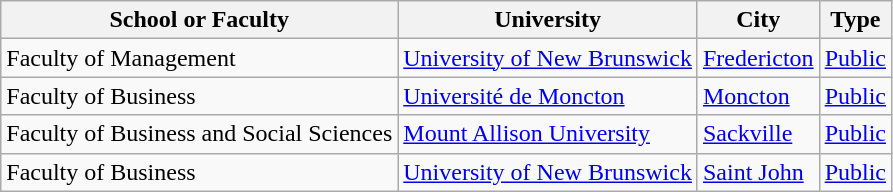<table class="wikitable sortable mw-collapsible mw-collapsed">
<tr>
<th>School or Faculty</th>
<th>University</th>
<th>City</th>
<th>Type</th>
</tr>
<tr>
<td>Faculty of Management</td>
<td><a href='#'>University of New Brunswick</a></td>
<td><a href='#'>Fredericton</a></td>
<td><a href='#'>Public</a></td>
</tr>
<tr>
<td>Faculty of Business</td>
<td><a href='#'>Université de Moncton</a></td>
<td><a href='#'>Moncton</a></td>
<td><a href='#'>Public</a></td>
</tr>
<tr>
<td>Faculty of Business and Social Sciences</td>
<td><a href='#'>Mount Allison University</a></td>
<td><a href='#'>Sackville</a></td>
<td><a href='#'>Public</a></td>
</tr>
<tr>
<td>Faculty of Business</td>
<td><a href='#'>University of New Brunswick</a></td>
<td><a href='#'>Saint John</a></td>
<td><a href='#'>Public</a></td>
</tr>
</table>
